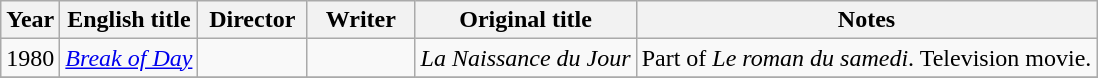<table class="wikitable">
<tr>
<th>Year</th>
<th>English title</th>
<th width=65>Director</th>
<th width=65>Writer</th>
<th>Original title</th>
<th>Notes</th>
</tr>
<tr>
<td>1980</td>
<td><em><a href='#'>Break of Day</a></em></td>
<td></td>
<td></td>
<td><em>La Naissance du Jour</em></td>
<td>Part of <em>Le roman du samedi</em>. Television movie.</td>
</tr>
<tr>
</tr>
</table>
